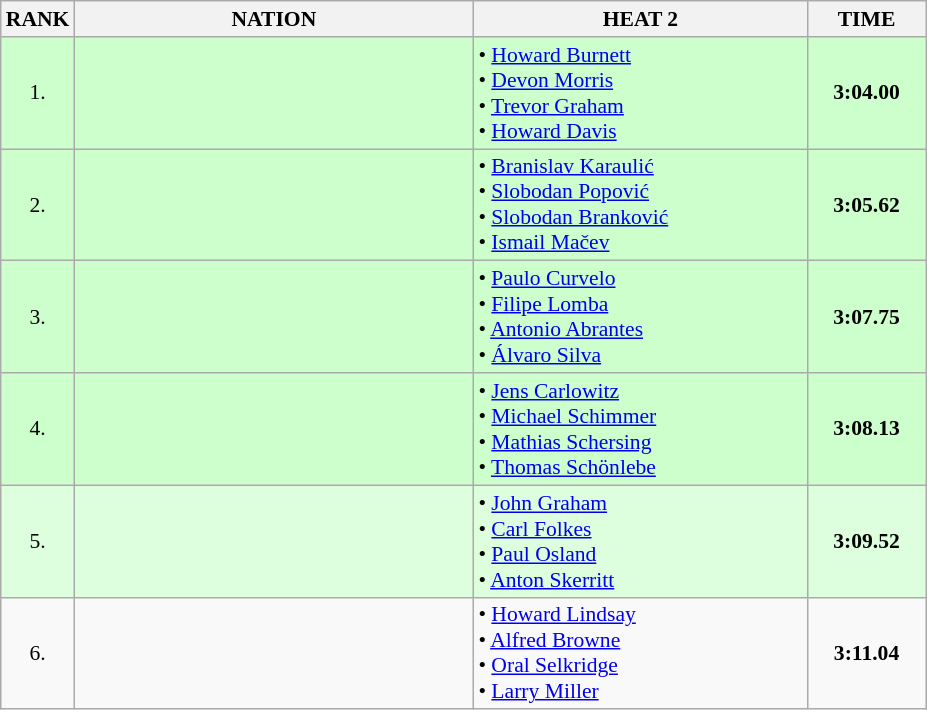<table class="wikitable" style="border-collapse: collapse; font-size: 90%;">
<tr>
<th>RANK</th>
<th style="width: 18em">NATION</th>
<th style="width: 15em">HEAT 2</th>
<th style="width: 5em">TIME</th>
</tr>
<tr style="background:#ccffcc;">
<td align="center">1.</td>
<td align="center"></td>
<td>• <a href='#'>Howard Burnett</a><br>• <a href='#'>Devon Morris</a><br>• <a href='#'>Trevor Graham</a><br>• <a href='#'>Howard Davis</a></td>
<td align="center"><strong>3:04.00</strong></td>
</tr>
<tr style="background:#ccffcc;">
<td align="center">2.</td>
<td align="center"></td>
<td>• <a href='#'>Branislav Karaulić</a><br>• <a href='#'>Slobodan Popović</a><br>• <a href='#'>Slobodan Branković</a><br>• <a href='#'>Ismail Mačev</a></td>
<td align="center"><strong>3:05.62</strong></td>
</tr>
<tr style="background:#ccffcc;">
<td align="center">3.</td>
<td align="center"></td>
<td>• <a href='#'>Paulo Curvelo</a><br>• <a href='#'>Filipe Lomba</a><br>• <a href='#'>Antonio Abrantes</a><br>• <a href='#'>Álvaro Silva</a></td>
<td align="center"><strong>3:07.75</strong></td>
</tr>
<tr style="background:#ccffcc;">
<td align="center">4.</td>
<td align="center"></td>
<td>• <a href='#'>Jens Carlowitz</a><br>• <a href='#'>Michael Schimmer</a><br>• <a href='#'>Mathias Schersing</a><br>• <a href='#'>Thomas Schönlebe</a></td>
<td align="center"><strong>3:08.13</strong></td>
</tr>
<tr style="background:#ddffdd;">
<td align="center">5.</td>
<td align="center"></td>
<td>• <a href='#'>John Graham</a><br>• <a href='#'>Carl Folkes</a><br>• <a href='#'>Paul Osland</a><br>• <a href='#'>Anton Skerritt</a></td>
<td align="center"><strong>3:09.52</strong></td>
</tr>
<tr>
<td align="center">6.</td>
<td align="center"></td>
<td>• <a href='#'>Howard Lindsay</a><br>• <a href='#'>Alfred Browne</a><br>• <a href='#'>Oral Selkridge</a><br>• <a href='#'>Larry Miller</a></td>
<td align="center"><strong>3:11.04</strong></td>
</tr>
</table>
